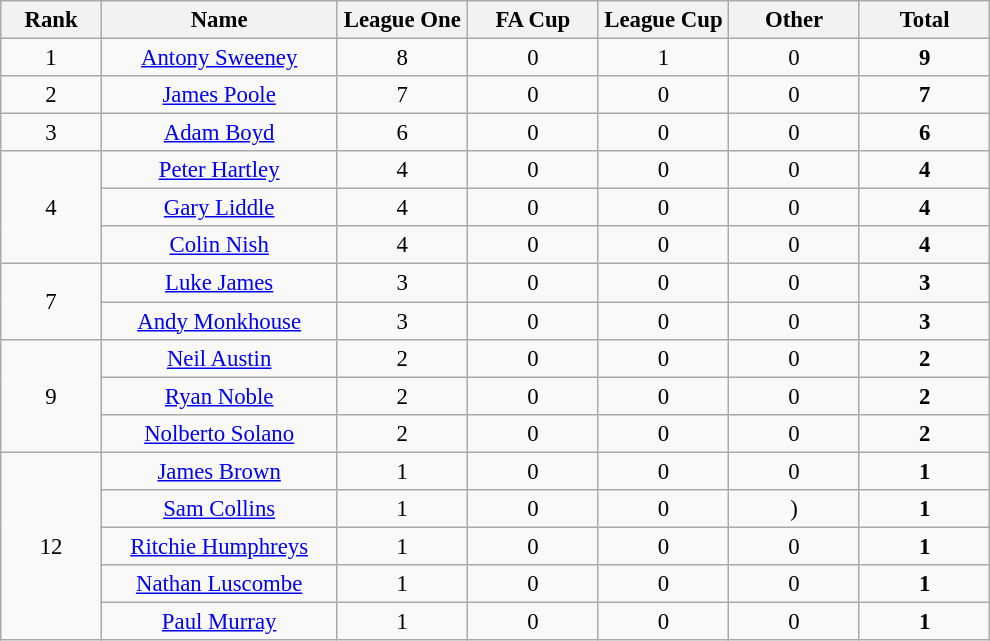<table class="wikitable" style="font-size: 95%; text-align: center;">
<tr>
<th width=60>Rank</th>
<th width=150>Name</th>
<th width=80>League One</th>
<th width=80>FA Cup</th>
<th width=80>League Cup</th>
<th width=80>Other</th>
<th width=80><strong>Total</strong></th>
</tr>
<tr>
<td>1</td>
<td><a href='#'>Antony Sweeney</a></td>
<td>8</td>
<td>0</td>
<td>1</td>
<td>0</td>
<td><strong>9</strong></td>
</tr>
<tr>
<td>2</td>
<td><a href='#'>James Poole</a></td>
<td>7</td>
<td>0</td>
<td>0</td>
<td>0</td>
<td><strong>7</strong></td>
</tr>
<tr>
<td>3</td>
<td><a href='#'>Adam Boyd</a></td>
<td>6</td>
<td>0</td>
<td>0</td>
<td>0</td>
<td><strong>6</strong></td>
</tr>
<tr>
<td rowspan="3">4</td>
<td><a href='#'>Peter Hartley</a></td>
<td>4</td>
<td>0</td>
<td>0</td>
<td>0</td>
<td><strong>4</strong></td>
</tr>
<tr>
<td><a href='#'>Gary Liddle</a></td>
<td>4</td>
<td>0</td>
<td>0</td>
<td>0</td>
<td><strong>4</strong></td>
</tr>
<tr>
<td><a href='#'>Colin Nish</a></td>
<td>4</td>
<td>0</td>
<td>0</td>
<td>0</td>
<td><strong>4</strong></td>
</tr>
<tr>
<td rowspan="2">7</td>
<td><a href='#'>Luke James</a></td>
<td>3</td>
<td>0</td>
<td>0</td>
<td>0</td>
<td><strong>3</strong></td>
</tr>
<tr>
<td><a href='#'>Andy Monkhouse</a></td>
<td>3</td>
<td>0</td>
<td>0</td>
<td>0</td>
<td><strong>3</strong></td>
</tr>
<tr>
<td rowspan="3">9</td>
<td><a href='#'>Neil Austin</a></td>
<td>2</td>
<td>0</td>
<td>0</td>
<td>0</td>
<td><strong>2</strong></td>
</tr>
<tr>
<td><a href='#'>Ryan Noble</a></td>
<td>2</td>
<td>0</td>
<td>0</td>
<td>0</td>
<td><strong>2</strong></td>
</tr>
<tr>
<td><a href='#'>Nolberto Solano</a></td>
<td>2</td>
<td>0</td>
<td>0</td>
<td>0</td>
<td><strong>2</strong></td>
</tr>
<tr>
<td rowspan="5">12</td>
<td><a href='#'>James Brown</a></td>
<td>1</td>
<td>0</td>
<td>0</td>
<td>0</td>
<td><strong>1</strong></td>
</tr>
<tr>
<td><a href='#'>Sam Collins</a></td>
<td>1</td>
<td>0</td>
<td>0</td>
<td>)</td>
<td><strong>1</strong></td>
</tr>
<tr>
<td><a href='#'>Ritchie Humphreys</a></td>
<td>1</td>
<td>0</td>
<td>0</td>
<td>0</td>
<td><strong>1</strong></td>
</tr>
<tr>
<td><a href='#'>Nathan Luscombe</a></td>
<td>1</td>
<td>0</td>
<td>0</td>
<td>0</td>
<td><strong>1</strong></td>
</tr>
<tr>
<td><a href='#'>Paul Murray</a></td>
<td>1</td>
<td>0</td>
<td>0</td>
<td>0</td>
<td><strong>1</strong></td>
</tr>
</table>
